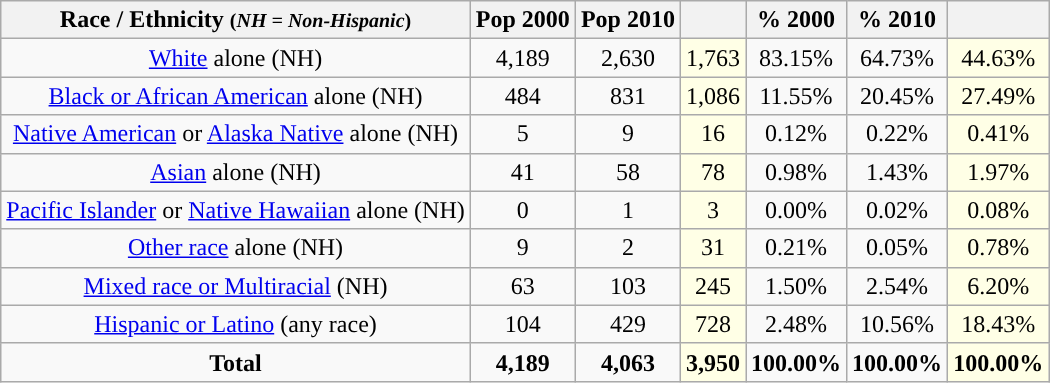<table class="wikitable" style="text-align:center;">
<tr>
<th>Race / Ethnicity <small>(<em>NH = Non-Hispanic</em>)</small></th>
<th>Pop 2000</th>
<th>Pop 2010</th>
<th></th>
<th>% 2000</th>
<th>% 2010</th>
<th></th>
</tr>
<tr>
<td><a href='#'>White</a> alone (NH)</td>
<td>4,189</td>
<td>2,630</td>
<td style='background: #ffffe6;'>1,763</td>
<td>83.15%</td>
<td>64.73%</td>
<td style='background: #ffffe6;'>44.63%</td>
</tr>
<tr>
<td><a href='#'>Black or African American</a> alone (NH)</td>
<td>484</td>
<td>831</td>
<td style='background: #ffffe6;'>1,086</td>
<td>11.55%</td>
<td>20.45%</td>
<td style='background: #ffffe6;'>27.49%</td>
</tr>
<tr>
<td><a href='#'>Native American</a> or <a href='#'>Alaska Native</a> alone (NH)</td>
<td>5</td>
<td>9</td>
<td style='background: #ffffe6;'>16</td>
<td>0.12%</td>
<td>0.22%</td>
<td style='background: #ffffe6;'>0.41%</td>
</tr>
<tr>
<td><a href='#'>Asian</a> alone (NH)</td>
<td>41</td>
<td>58</td>
<td style='background: #ffffe6;'>78</td>
<td>0.98%</td>
<td>1.43%</td>
<td style='background: #ffffe6;'>1.97%</td>
</tr>
<tr>
<td><a href='#'>Pacific Islander</a> or <a href='#'>Native Hawaiian</a> alone (NH)</td>
<td>0</td>
<td>1</td>
<td style='background: #ffffe6;'>3</td>
<td>0.00%</td>
<td>0.02%</td>
<td style='background: #ffffe6;'>0.08%</td>
</tr>
<tr>
<td><a href='#'>Other race</a> alone (NH)</td>
<td>9</td>
<td>2</td>
<td style='background: #ffffe6;'>31</td>
<td>0.21%</td>
<td>0.05%</td>
<td style='background: #ffffe6;'>0.78%</td>
</tr>
<tr>
<td><a href='#'>Mixed race or Multiracial</a> (NH)</td>
<td>63</td>
<td>103</td>
<td style='background: #ffffe6;'>245</td>
<td>1.50%</td>
<td>2.54%</td>
<td style='background: #ffffe6;'>6.20%</td>
</tr>
<tr>
<td><a href='#'>Hispanic or Latino</a> (any race)</td>
<td>104</td>
<td>429</td>
<td style='background: #ffffe6;'>728</td>
<td>2.48%</td>
<td>10.56%</td>
<td style='background: #ffffe6;'>18.43%</td>
</tr>
<tr>
<td><strong>Total</strong></td>
<td><strong>4,189</strong></td>
<td><strong>4,063</strong></td>
<td style='background: #ffffe6;'><strong>3,950</strong></td>
<td><strong>100.00%</strong></td>
<td><strong>100.00%</strong></td>
<td style='background: #ffffe6;'><strong>100.00%</strong></td>
</tr>
</table>
